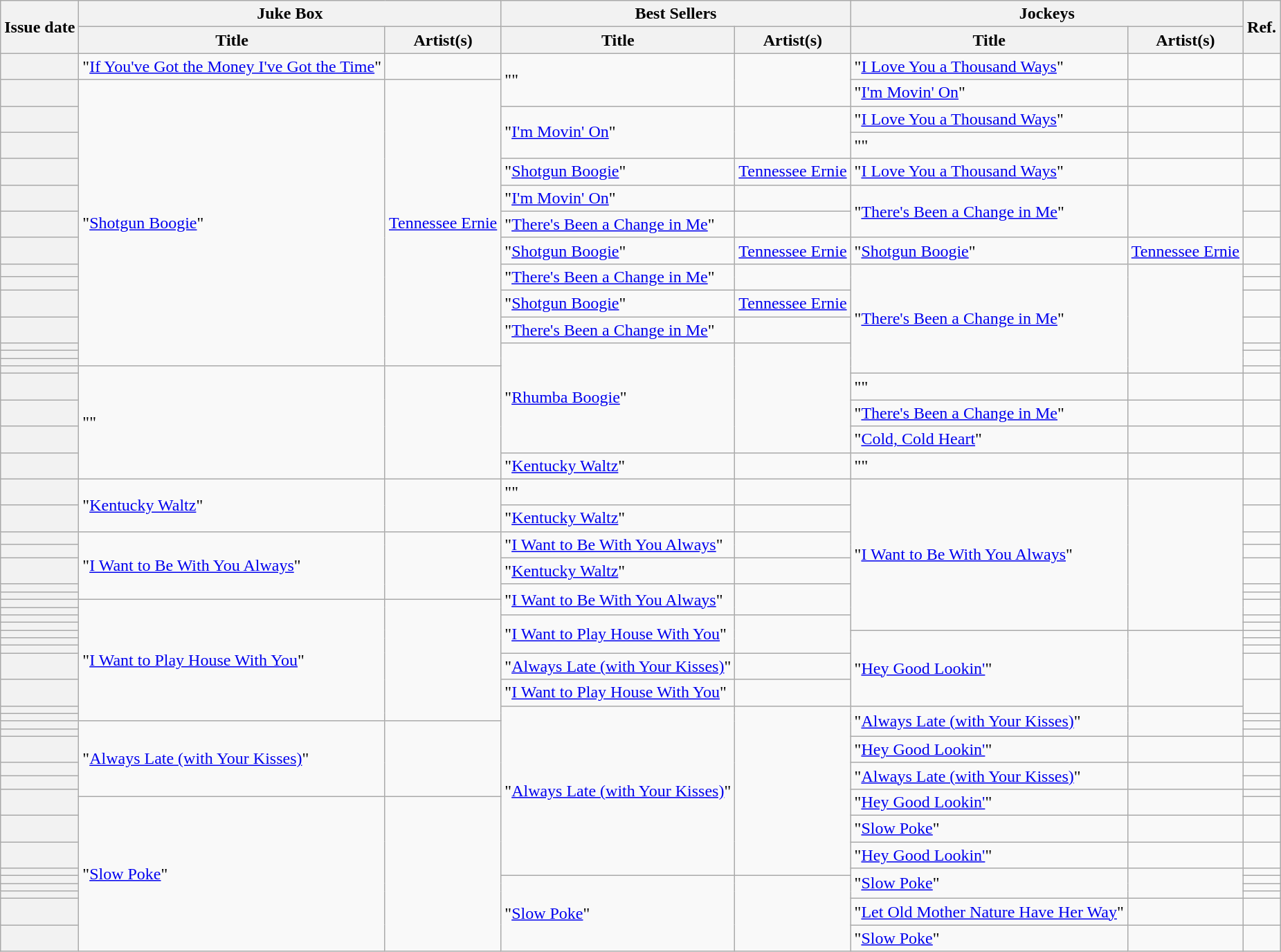<table class="wikitable sortable plainrowheaders">
<tr>
<th scope=col rowspan=2>Issue date</th>
<th scope=col colspan=2>Juke Box</th>
<th scope=col colspan=2>Best Sellers</th>
<th scope=col colspan=2>Jockeys</th>
<th scope=col rowspan=2 class=unsortable>Ref.</th>
</tr>
<tr>
<th scope=col>Title</th>
<th scope=col>Artist(s)</th>
<th scope=col>Title</th>
<th scope=col>Artist(s)</th>
<th scope=col>Title</th>
<th scope=col>Artist(s)</th>
</tr>
<tr>
<th scope=row></th>
<td>"<a href='#'>If You've Got the Money I've Got the Time</a>"</td>
<td></td>
<td rowspan="2">""</td>
<td rowspan="2"></td>
<td>"<a href='#'>I Love You a Thousand Ways</a>"</td>
<td></td>
<td align=center></td>
</tr>
<tr>
<th scope=row></th>
<td rowspan="14">"<a href='#'>Shotgun Boogie</a>"</td>
<td rowspan="14"><a href='#'>Tennessee Ernie</a></td>
<td>"<a href='#'>I'm Movin' On</a>"</td>
<td></td>
<td align=center></td>
</tr>
<tr>
<th scope=row></th>
<td rowspan="2">"<a href='#'>I'm Movin' On</a>"</td>
<td rowspan="2"></td>
<td>"<a href='#'>I Love You a Thousand Ways</a>"</td>
<td></td>
<td align=center></td>
</tr>
<tr>
<th scope=row></th>
<td>""</td>
<td></td>
<td align=center></td>
</tr>
<tr>
<th scope=row></th>
<td>"<a href='#'>Shotgun Boogie</a>"</td>
<td><a href='#'>Tennessee Ernie</a></td>
<td>"<a href='#'>I Love You a Thousand Ways</a>"</td>
<td></td>
<td align=center></td>
</tr>
<tr>
<th scope=row></th>
<td>"<a href='#'>I'm Movin' On</a>"</td>
<td></td>
<td rowspan="2">"<a href='#'>There's Been a Change in Me</a>"</td>
<td rowspan="2"></td>
<td align=center></td>
</tr>
<tr>
<th scope=row></th>
<td>"<a href='#'>There's Been a Change in Me</a>"</td>
<td></td>
<td align=center></td>
</tr>
<tr>
<th scope=row></th>
<td>"<a href='#'>Shotgun Boogie</a>"</td>
<td><a href='#'>Tennessee Ernie</a></td>
<td>"<a href='#'>Shotgun Boogie</a>"</td>
<td><a href='#'>Tennessee Ernie</a></td>
<td align=center></td>
</tr>
<tr>
<th scope=row></th>
<td rowspan="2">"<a href='#'>There's Been a Change in Me</a>"</td>
<td rowspan="2"></td>
<td rowspan="8">"<a href='#'>There's Been a Change in Me</a>"</td>
<td rowspan=8></td>
<td align=center></td>
</tr>
<tr>
<th scope=row></th>
<td align=center></td>
</tr>
<tr>
<th scope=row></th>
<td>"<a href='#'>Shotgun Boogie</a>"</td>
<td><a href='#'>Tennessee Ernie</a></td>
<td align=center></td>
</tr>
<tr>
<th scope=row></th>
<td>"<a href='#'>There's Been a Change in Me</a>"</td>
<td></td>
<td align=center></td>
</tr>
<tr>
<th scope=row></th>
<td rowspan="7">"<a href='#'>Rhumba Boogie</a>"</td>
<td rowspan="7"></td>
<td align=center></td>
</tr>
<tr>
<th scope=row></th>
<td align=center rowspan=2></td>
</tr>
<tr>
<th scope=row></th>
</tr>
<tr>
<th scope=row></th>
<td rowspan="5">""</td>
<td rowspan="5"></td>
<td align=center></td>
</tr>
<tr>
<th scope=row></th>
<td>""</td>
<td></td>
<td align=center></td>
</tr>
<tr>
<th scope=row></th>
<td>"<a href='#'>There's Been a Change in Me</a>"</td>
<td></td>
<td align=center></td>
</tr>
<tr>
<th scope=row></th>
<td>"<a href='#'>Cold, Cold Heart</a>"</td>
<td></td>
<td align=center></td>
</tr>
<tr>
<th scope=row></th>
<td>"<a href='#'>Kentucky Waltz</a>"</td>
<td></td>
<td>""</td>
<td></td>
<td align=center></td>
</tr>
<tr>
<th scope=row></th>
<td rowspan="2">"<a href='#'>Kentucky Waltz</a>"</td>
<td rowspan="2"></td>
<td>""</td>
<td></td>
<td rowspan="11">"<a href='#'>I Want to Be With You Always</a>"</td>
<td rowspan=11></td>
<td align=center></td>
</tr>
<tr>
<th scope=row></th>
<td>"<a href='#'>Kentucky Waltz</a>"</td>
<td></td>
<td align=center></td>
</tr>
<tr>
<th scope=row></th>
<td rowspan="5">"<a href='#'>I Want to Be With You Always</a>"</td>
<td rowspan="5"></td>
<td rowspan="2">"<a href='#'>I Want to Be With You Always</a>"</td>
<td rowspan="2"></td>
<td align=center></td>
</tr>
<tr>
<th scope=row></th>
<td align=center></td>
</tr>
<tr>
<th scope=row></th>
<td>"<a href='#'>Kentucky Waltz</a>"</td>
<td></td>
<td align=center></td>
</tr>
<tr>
<th scope=row></th>
<td rowspan="4">"<a href='#'>I Want to Be With You Always</a>"</td>
<td rowspan="4"></td>
<td align=center></td>
</tr>
<tr>
<th scope=row></th>
<td align=center></td>
</tr>
<tr>
<th scope=row></th>
<td rowspan="11">"<a href='#'>I Want to Play House With You</a>"</td>
<td rowspan="11"></td>
<td align=center rowspan=2></td>
</tr>
<tr>
<th scope=row></th>
</tr>
<tr>
<th scope=row></th>
<td rowspan="5">"<a href='#'>I Want to Play House With You</a>"</td>
<td rowspan="5"></td>
<td align=center></td>
</tr>
<tr>
<th scope=row></th>
<td align=center></td>
</tr>
<tr>
<th scope=row></th>
<td rowspan="5">"<a href='#'>Hey Good Lookin'</a>"</td>
<td rowspan=5></td>
<td align=center></td>
</tr>
<tr>
<th scope=row></th>
<td align=center></td>
</tr>
<tr>
<th scope=row></th>
<td align=center></td>
</tr>
<tr>
<th scope=row></th>
<td>"<a href='#'>Always Late (with Your Kisses)</a>"</td>
<td></td>
<td align=center></td>
</tr>
<tr>
<th scope=row></th>
<td>"<a href='#'>I Want to Play House With You</a>"</td>
<td></td>
<td align=center rowspan=2></td>
</tr>
<tr>
<th scope=row></th>
<td rowspan="12">"<a href='#'>Always Late (with Your Kisses)</a>"</td>
<td rowspan="12"></td>
<td rowspan="4">"<a href='#'>Always Late (with Your Kisses)</a>"</td>
<td rowspan=4></td>
</tr>
<tr>
<th scope=row></th>
<td align=center></td>
</tr>
<tr>
<th scope=row></th>
<td rowspan="6">"<a href='#'>Always Late (with Your Kisses)</a>"</td>
<td rowspan="6"></td>
<td align=center></td>
</tr>
<tr>
<th scope=row></th>
<td align=center></td>
</tr>
<tr>
<th scope=row></th>
<td>"<a href='#'>Hey Good Lookin'</a>"</td>
<td></td>
<td align=center></td>
</tr>
<tr>
<th scope=row></th>
<td rowspan="2">"<a href='#'>Always Late (with Your Kisses)</a>"</td>
<td rowspan=2></td>
<td align=center></td>
</tr>
<tr>
<th scope=row></th>
<td align=center></td>
</tr>
<tr>
<th scope=row rowspan="2"></th>
<td rowspan=2>"<a href='#'>Hey Good Lookin'</a>"</td>
<td rowspan=2></td>
<td align=center></td>
</tr>
<tr>
<td rowspan="9">"<a href='#'>Slow Poke</a>"</td>
<td rowspan="9"></td>
<td align=center></td>
</tr>
<tr>
<th scope=row></th>
<td>"<a href='#'>Slow Poke</a>"</td>
<td></td>
<td align=center></td>
</tr>
<tr>
<th scope=row></th>
<td>"<a href='#'>Hey Good Lookin'</a>"</td>
<td></td>
<td align=center></td>
</tr>
<tr>
<th scope=row></th>
<td rowspan="4">"<a href='#'>Slow Poke</a>"</td>
<td rowspan=4></td>
<td align=center></td>
</tr>
<tr>
<th scope=row></th>
<td rowspan="5">"<a href='#'>Slow Poke</a>"</td>
<td rowspan="5"></td>
<td align=center></td>
</tr>
<tr>
<th scope=row></th>
<td align=center></td>
</tr>
<tr>
<th scope=row></th>
<td align=center></td>
</tr>
<tr>
<th scope=row></th>
<td>"<a href='#'>Let Old Mother Nature Have Her Way</a>"</td>
<td></td>
<td align=center></td>
</tr>
<tr>
<th scope=row></th>
<td>"<a href='#'>Slow Poke</a>"</td>
<td></td>
<td align=center></td>
</tr>
</table>
